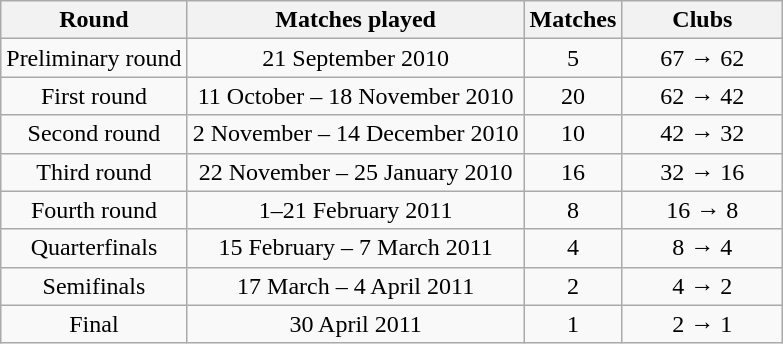<table class="wikitable">
<tr>
<th>Round</th>
<th>Matches played</th>
<th>Matches</th>
<th width=100>Clubs</th>
</tr>
<tr align=center>
<td>Preliminary round</td>
<td>21 September 2010</td>
<td>5</td>
<td>67 → 62</td>
</tr>
<tr align=center>
<td>First round</td>
<td>11 October – 18 November 2010</td>
<td>20</td>
<td>62 → 42</td>
</tr>
<tr align=center>
<td>Second round</td>
<td>2 November – 14 December 2010</td>
<td>10</td>
<td>42 → 32</td>
</tr>
<tr align=center>
<td>Third round</td>
<td>22 November – 25 January 2010</td>
<td>16</td>
<td>32 → 16</td>
</tr>
<tr align=center>
<td>Fourth round</td>
<td>1–21 February 2011</td>
<td>8</td>
<td>16 → 8</td>
</tr>
<tr align=center>
<td>Quarterfinals</td>
<td>15 February – 7 March 2011</td>
<td>4</td>
<td>8 → 4</td>
</tr>
<tr align=center>
<td>Semifinals</td>
<td>17 March – 4 April 2011</td>
<td>2</td>
<td>4 → 2</td>
</tr>
<tr align=center>
<td>Final</td>
<td>30 April 2011</td>
<td>1</td>
<td>2 → 1</td>
</tr>
</table>
